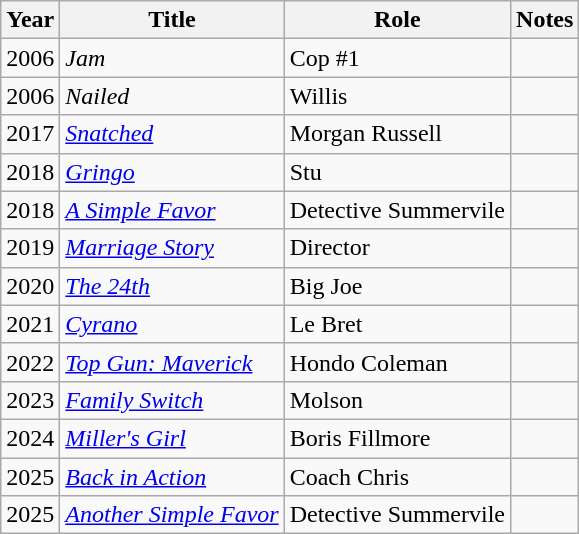<table class="wikitable sortable">
<tr>
<th>Year</th>
<th>Title</th>
<th>Role</th>
<th>Notes</th>
</tr>
<tr>
<td>2006</td>
<td><em>Jam</em></td>
<td>Cop #1</td>
<td></td>
</tr>
<tr>
<td>2006</td>
<td><em>Nailed</em></td>
<td>Willis</td>
<td></td>
</tr>
<tr>
<td>2017</td>
<td><em><a href='#'>Snatched</a></em></td>
<td>Morgan Russell</td>
<td></td>
</tr>
<tr>
<td>2018</td>
<td><em><a href='#'>Gringo</a></em></td>
<td>Stu</td>
<td></td>
</tr>
<tr>
<td>2018</td>
<td><em><a href='#'>A Simple Favor</a></em></td>
<td>Detective Summervile</td>
<td></td>
</tr>
<tr>
<td>2019</td>
<td><em><a href='#'>Marriage Story</a></em></td>
<td>Director</td>
<td></td>
</tr>
<tr>
<td>2020</td>
<td><em><a href='#'>The 24th</a></em></td>
<td>Big Joe</td>
<td></td>
</tr>
<tr>
<td>2021</td>
<td><em><a href='#'>Cyrano</a></em></td>
<td>Le Bret</td>
<td></td>
</tr>
<tr>
<td>2022</td>
<td><em><a href='#'>Top Gun: Maverick</a></em></td>
<td>Hondo Coleman</td>
<td></td>
</tr>
<tr>
<td>2023</td>
<td><em><a href='#'>Family Switch</a></em></td>
<td>Molson</td>
<td></td>
</tr>
<tr>
<td>2024</td>
<td><em><a href='#'>Miller's Girl</a></em></td>
<td>Boris Fillmore</td>
<td></td>
</tr>
<tr>
<td>2025</td>
<td><em><a href='#'>Back in Action</a></em></td>
<td>Coach Chris</td>
<td></td>
</tr>
<tr>
<td>2025</td>
<td><em><a href='#'>Another Simple Favor</a></em></td>
<td>Detective Summervile</td>
<td></td>
</tr>
</table>
